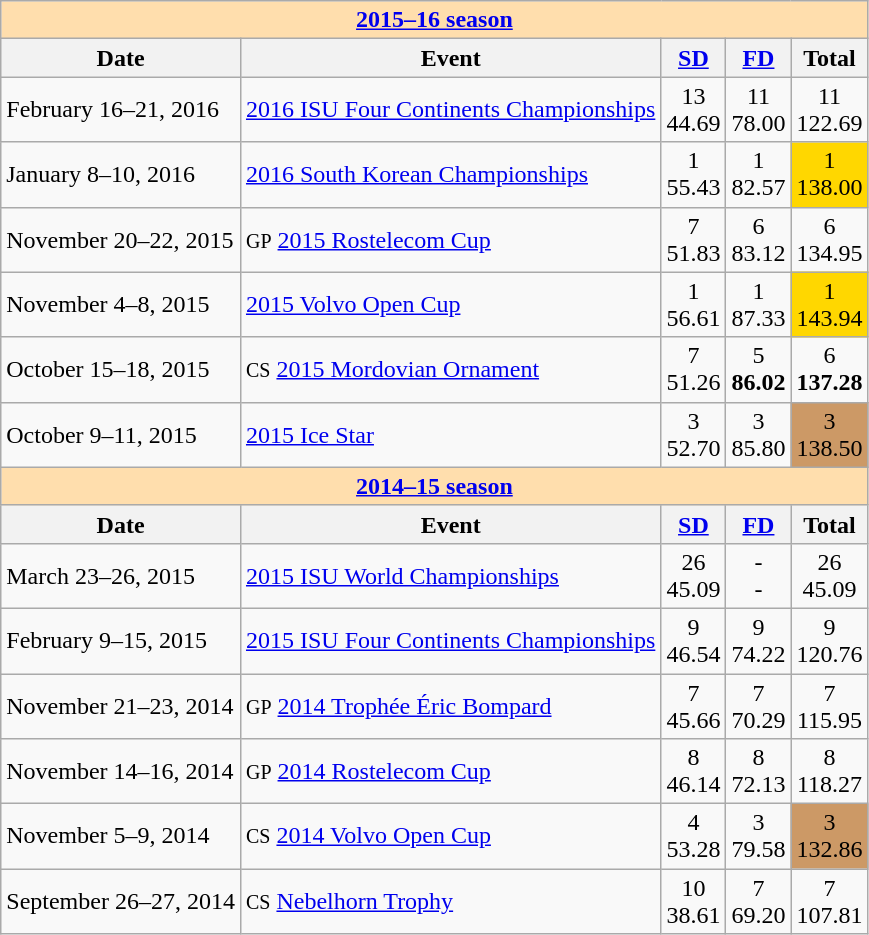<table class="wikitable">
<tr>
<th style="background-color: #ffdead;" colspan=8 align=center><strong><a href='#'>2015–16 season</a></strong></th>
</tr>
<tr>
<th>Date</th>
<th>Event</th>
<th><a href='#'>SD</a></th>
<th><a href='#'>FD</a></th>
<th>Total</th>
</tr>
<tr>
<td>February 16–21, 2016</td>
<td><a href='#'>2016 ISU Four Continents Championships</a></td>
<td align=center>13 <br> 44.69</td>
<td align=center>11 <br> 78.00</td>
<td align=center>11 <br> 122.69</td>
</tr>
<tr>
<td>January 8–10, 2016</td>
<td><a href='#'>2016 South Korean Championships</a></td>
<td align=center>1 <br> 55.43</td>
<td align=center>1 <br> 82.57</td>
<td align=center bgcolor=gold>1 <br> 138.00</td>
</tr>
<tr>
<td>November 20–22, 2015</td>
<td><small>GP</small> <a href='#'>2015 Rostelecom Cup</a></td>
<td align=center>7 <br> 51.83</td>
<td align=center>6 <br> 83.12</td>
<td align=center>6 <br> 134.95</td>
</tr>
<tr>
<td>November 4–8, 2015</td>
<td><a href='#'>2015 Volvo Open Cup</a></td>
<td align=center>1 <br> 56.61</td>
<td align=center>1 <br> 87.33</td>
<td align=center bgcolor=gold>1 <br> 143.94</td>
</tr>
<tr>
<td>October 15–18, 2015</td>
<td><small>CS</small> <a href='#'>2015 Mordovian Ornament</a></td>
<td align=center>7 <br> 51.26</td>
<td align=center>5 <br> <strong>86.02</strong></td>
<td align=center>6 <br> <strong>137.28</strong></td>
</tr>
<tr>
<td>October 9–11, 2015</td>
<td><a href='#'>2015 Ice Star</a></td>
<td align=center>3 <br> 52.70</td>
<td align=center>3 <br> 85.80</td>
<td align=center bgcolor=cc9966>3 <br> 138.50</td>
</tr>
<tr>
<th style="background-color: #ffdead;" colspan=8 align=center><strong><a href='#'>2014–15 season</a></strong></th>
</tr>
<tr>
<th>Date</th>
<th>Event</th>
<th><a href='#'>SD</a></th>
<th><a href='#'>FD</a></th>
<th>Total</th>
</tr>
<tr>
<td>March 23–26, 2015</td>
<td><a href='#'>2015 ISU World Championships</a></td>
<td align=center>26 <br> 45.09</td>
<td align=center>- <br> -</td>
<td align=center>26 <br> 45.09</td>
</tr>
<tr>
<td>February 9–15, 2015</td>
<td><a href='#'>2015 ISU Four Continents Championships</a></td>
<td align=center>9 <br> 46.54</td>
<td align=center>9 <br> 74.22</td>
<td align=center>9 <br> 120.76</td>
</tr>
<tr>
<td>November 21–23, 2014</td>
<td><small>GP</small> <a href='#'>2014 Trophée Éric Bompard</a></td>
<td align=center>7 <br> 45.66</td>
<td align=center>7 <br> 70.29</td>
<td align=center>7 <br> 115.95</td>
</tr>
<tr>
<td>November 14–16, 2014</td>
<td><small>GP</small> <a href='#'>2014 Rostelecom Cup</a></td>
<td align=center>8 <br> 46.14</td>
<td align=center>8 <br> 72.13</td>
<td align=center>8 <br> 118.27</td>
</tr>
<tr>
<td>November 5–9, 2014</td>
<td><small>CS</small> <a href='#'>2014 Volvo Open Cup</a></td>
<td align=center>4 <br> 53.28</td>
<td align=center>3 <br> 79.58</td>
<td align=center bgcolor=cc9966>3 <br> 132.86</td>
</tr>
<tr>
<td>September 26–27, 2014</td>
<td><small>CS</small> <a href='#'>Nebelhorn Trophy</a></td>
<td align=center>10 <br> 38.61</td>
<td align=center>7 <br> 69.20</td>
<td align=center>7 <br> 107.81</td>
</tr>
</table>
